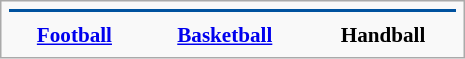<table class="infobox" style="font-size: 88%; width: 22em; text-align: center">
<tr>
<th colspan=3 style="font-size: 125%; background-color: #00529F; color: #FFFFFF"></th>
</tr>
<tr>
<th></th>
<th></th>
<th></th>
</tr>
<tr>
<th><a href='#'>Football</a></th>
<th><a href='#'>Basketball</a></th>
<th>Handball</th>
</tr>
</table>
